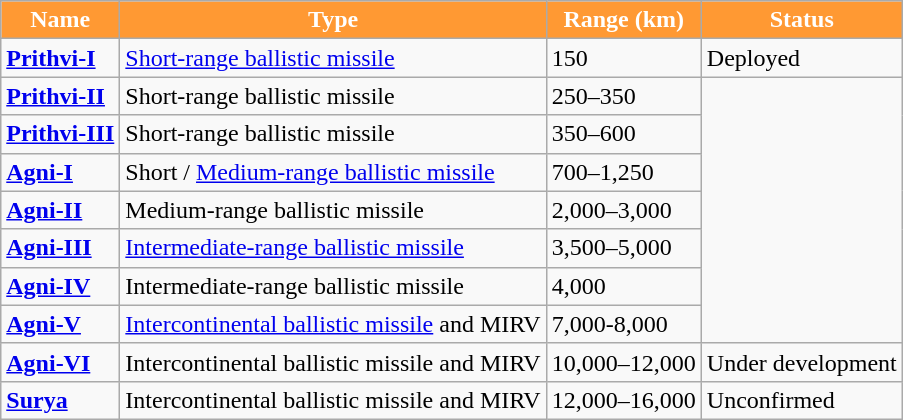<table class="wikitable">
<tr style="color:#fff;">
<th style="background:#f93;">Name</th>
<th style="background:#f93;">Type</th>
<th style="background:#f93;">Range (km)</th>
<th style="background:#f93;">Status</th>
</tr>
<tr>
<td><strong><a href='#'>Prithvi-I</a></strong></td>
<td><a href='#'>Short-range ballistic missile</a></td>
<td>150 <td>Deployed</td></tr></td>
<td><strong><a href='#'>Prithvi-II</a></strong></td>
<td>Short-range ballistic missile</td>
<td>250–350 </tr></td>
<td><strong><a href='#'>Prithvi-III</a></strong></td>
<td>Short-range ballistic missile</td>
<td>350–600 </tr></td>
<td><strong><a href='#'>Agni-I</a></strong></td>
<td>Short / <a href='#'>Medium-range ballistic missile</a></td>
<td>700–1,250 </tr></td>
<td><strong><a href='#'>Agni-II</a></strong></td>
<td>Medium-range ballistic missile</td>
<td>2,000–3,000 </tr></td>
<td><strong><a href='#'>Agni-III</a></strong></td>
<td><a href='#'>Intermediate-range ballistic missile</a></td>
<td>3,500–5,000 </tr></td>
</tr>
<tr>
<td><strong><a href='#'>Agni-IV</a></strong></td>
<td>Intermediate-range ballistic missile</td>
<td>4,000  </tr></td>
<td><strong><a href='#'>Agni-V</a></strong></td>
<td><a href='#'>Intercontinental ballistic missile</a> and MIRV<td>7,000-8,000</td></tr></td>
</tr>
<tr>
<td><strong><a href='#'>Agni-VI</a></strong></td>
<td>Intercontinental ballistic missile and MIRV</td>
<td>10,000–12,000 <td> Under development </td></tr></td>
<td><strong><a href='#'>Surya</a></strong></td>
<td>Intercontinental ballistic missile and MIRV</td>
<td>12,000–16,000</td>
<td>Unconfirmed </tr></td>
</tr>
</table>
